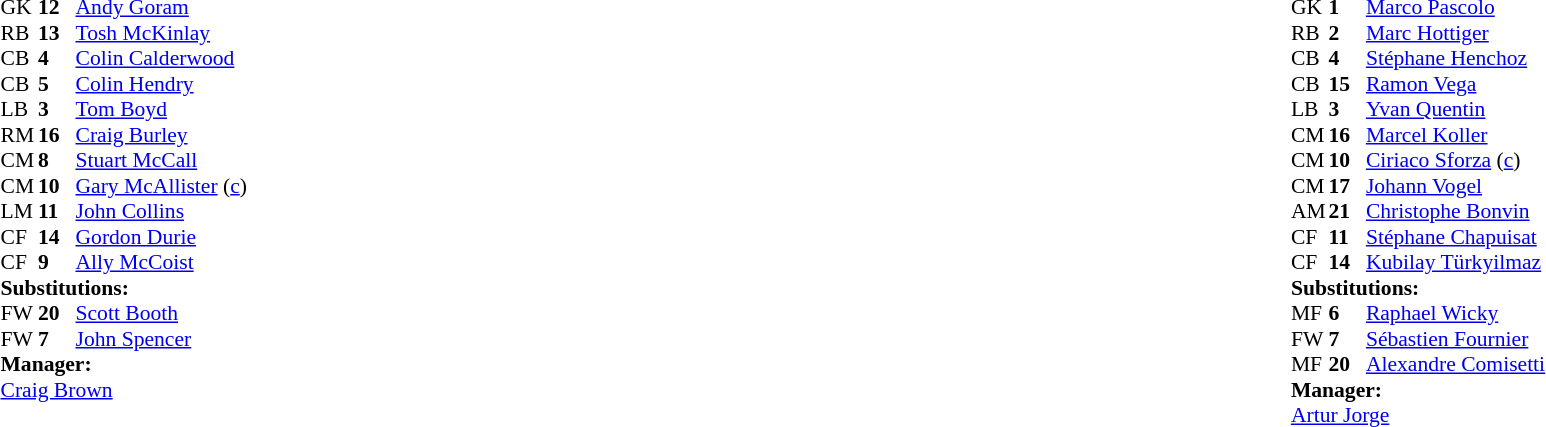<table style="width:100%;">
<tr>
<td style="vertical-align:top; width:40%;"><br><table style="font-size:90%" cellspacing="0" cellpadding="0">
<tr>
<th width="25"></th>
<th width="25"></th>
</tr>
<tr>
<td>GK</td>
<td><strong>12</strong></td>
<td><a href='#'>Andy Goram</a></td>
</tr>
<tr>
<td>RB</td>
<td><strong>13</strong></td>
<td><a href='#'>Tosh McKinlay</a></td>
<td></td>
<td></td>
</tr>
<tr>
<td>CB</td>
<td><strong>4</strong></td>
<td><a href='#'>Colin Calderwood</a></td>
<td></td>
</tr>
<tr>
<td>CB</td>
<td><strong>5</strong></td>
<td><a href='#'>Colin Hendry</a></td>
</tr>
<tr>
<td>LB</td>
<td><strong>3</strong></td>
<td><a href='#'>Tom Boyd</a></td>
</tr>
<tr>
<td>RM</td>
<td><strong>16</strong></td>
<td><a href='#'>Craig Burley</a></td>
</tr>
<tr>
<td>CM</td>
<td><strong>8</strong></td>
<td><a href='#'>Stuart McCall</a></td>
<td></td>
</tr>
<tr>
<td>CM</td>
<td><strong>10</strong></td>
<td><a href='#'>Gary McAllister</a> (<a href='#'>c</a>)</td>
</tr>
<tr>
<td>LM</td>
<td><strong>11</strong></td>
<td><a href='#'>John Collins</a></td>
<td></td>
</tr>
<tr>
<td>CF</td>
<td><strong>14</strong></td>
<td><a href='#'>Gordon Durie</a></td>
</tr>
<tr>
<td>CF</td>
<td><strong>9</strong></td>
<td><a href='#'>Ally McCoist</a></td>
<td></td>
<td></td>
</tr>
<tr>
<td colspan=3><strong>Substitutions:</strong></td>
</tr>
<tr>
<td>FW</td>
<td><strong>20</strong></td>
<td><a href='#'>Scott Booth</a></td>
<td></td>
<td></td>
</tr>
<tr>
<td>FW</td>
<td><strong>7</strong></td>
<td><a href='#'>John Spencer</a></td>
<td></td>
<td></td>
</tr>
<tr>
<td colspan=3><strong>Manager:</strong></td>
</tr>
<tr>
<td colspan=3><a href='#'>Craig Brown</a></td>
</tr>
</table>
</td>
<td valign="top"></td>
<td style="vertical-align:top; width:50%;"><br><table style="font-size:90%; margin:auto;" cellspacing="0" cellpadding="0">
<tr>
<th width=25></th>
<th width=25></th>
</tr>
<tr>
<td>GK</td>
<td><strong>1</strong></td>
<td><a href='#'>Marco Pascolo</a></td>
</tr>
<tr>
<td>RB</td>
<td><strong>2</strong></td>
<td><a href='#'>Marc Hottiger</a></td>
</tr>
<tr>
<td>CB</td>
<td><strong>4</strong></td>
<td><a href='#'>Stéphane Henchoz</a></td>
</tr>
<tr>
<td>CB</td>
<td><strong>15</strong></td>
<td><a href='#'>Ramon Vega</a></td>
<td></td>
</tr>
<tr>
<td>LB</td>
<td><strong>3</strong></td>
<td><a href='#'>Yvan Quentin</a></td>
<td></td>
<td></td>
</tr>
<tr>
<td>CM</td>
<td><strong>16</strong></td>
<td><a href='#'>Marcel Koller</a></td>
<td></td>
<td></td>
</tr>
<tr>
<td>CM</td>
<td><strong>10</strong></td>
<td><a href='#'>Ciriaco Sforza</a> (<a href='#'>c</a>)</td>
</tr>
<tr>
<td>CM</td>
<td><strong>17</strong></td>
<td><a href='#'>Johann Vogel</a></td>
<td></td>
</tr>
<tr>
<td>AM</td>
<td><strong>21</strong></td>
<td><a href='#'>Christophe Bonvin</a></td>
</tr>
<tr>
<td>CF</td>
<td><strong>11</strong></td>
<td><a href='#'>Stéphane Chapuisat</a></td>
<td></td>
<td></td>
</tr>
<tr>
<td>CF</td>
<td><strong>14</strong></td>
<td><a href='#'>Kubilay Türkyilmaz</a></td>
</tr>
<tr>
<td colspan=3><strong>Substitutions:</strong></td>
</tr>
<tr>
<td>MF</td>
<td><strong>6</strong></td>
<td><a href='#'>Raphael Wicky</a></td>
<td></td>
<td></td>
</tr>
<tr>
<td>FW</td>
<td><strong>7</strong></td>
<td><a href='#'>Sébastien Fournier</a></td>
<td></td>
<td></td>
</tr>
<tr>
<td>MF</td>
<td><strong>20</strong></td>
<td><a href='#'>Alexandre Comisetti</a></td>
<td></td>
<td></td>
</tr>
<tr>
<td colspan=3><strong>Manager:</strong></td>
</tr>
<tr>
<td colspan=3> <a href='#'>Artur Jorge</a></td>
</tr>
</table>
</td>
</tr>
</table>
